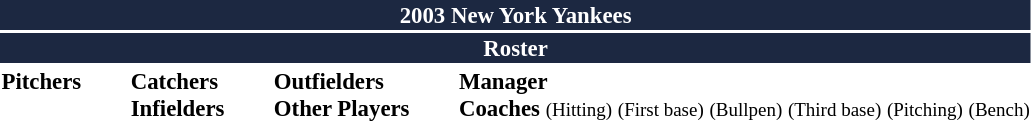<table class="toccolours" style="font-size: 95%;">
<tr>
<th colspan="10" style="background-color: #1c2841; color: white; text-align: center;">2003 New York Yankees</th>
</tr>
<tr>
<td colspan="10" style="background-color: #1c2841; color: white; text-align: center;"><strong>Roster</strong></td>
</tr>
<tr>
<td valign="top"><strong>Pitchers</strong><br>





















</td>
<td width="25px"></td>
<td valign="top"><strong>Catchers</strong><br>


<strong>Infielders</strong>










</td>
<td width="25px"></td>
<td valign="top"><strong>Outfielders</strong><br>










<strong>Other Players</strong>
</td>
<td width="25px"></td>
<td valign="top"><strong>Manager</strong><br>
<strong>Coaches</strong>
 <small>(Hitting)</small>
 <small>(First base)</small>
 <small>(Bullpen)</small>
 <small>(Third base)</small>
 <small>(Pitching)</small>
 <small>(Bench)</small></td>
</tr>
</table>
